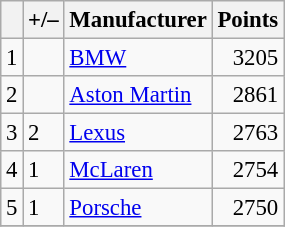<table class="wikitable" style="font-size: 95%;">
<tr>
<th scope="col"></th>
<th scope="col">+/–</th>
<th scope="col">Manufacturer</th>
<th scope="col">Points</th>
</tr>
<tr>
<td align=center>1</td>
<td align="left"></td>
<td> <a href='#'>BMW</a></td>
<td align=right>3205</td>
</tr>
<tr>
<td align=center>2</td>
<td align="left"></td>
<td> <a href='#'>Aston Martin</a></td>
<td align=right>2861</td>
</tr>
<tr>
<td align=center>3</td>
<td align="left"> 2</td>
<td> <a href='#'>Lexus</a></td>
<td align=right>2763</td>
</tr>
<tr>
<td align=center>4</td>
<td align="left"> 1</td>
<td> <a href='#'>McLaren</a></td>
<td align=right>2754</td>
</tr>
<tr>
<td align=center>5</td>
<td align="left"> 1</td>
<td> <a href='#'>Porsche</a></td>
<td align=right>2750</td>
</tr>
<tr>
</tr>
</table>
